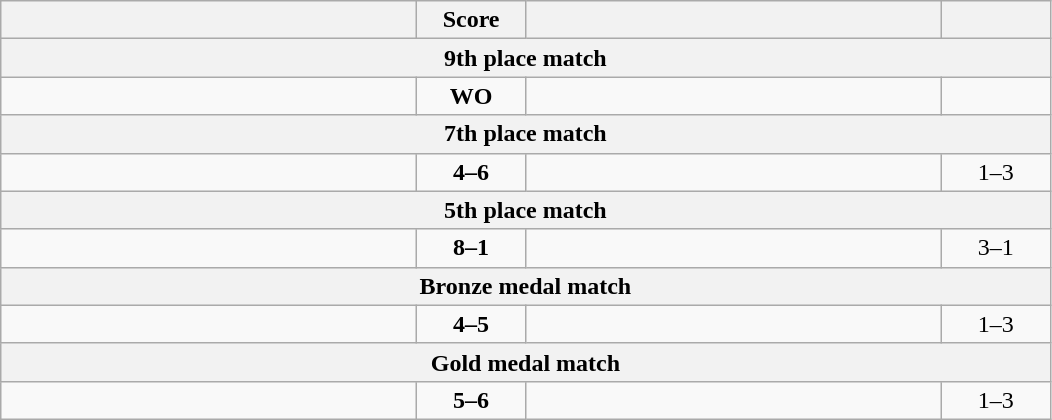<table class="wikitable" style="text-align: center; ">
<tr>
<th align="right" width="270"></th>
<th width="65">Score</th>
<th align="left" width="270"></th>
<th width="65"></th>
</tr>
<tr>
<th colspan="4">9th place match</th>
</tr>
<tr>
<td align="left"></td>
<td><strong>WO</strong></td>
<td align="left"><strong></strong></td>
<td></td>
</tr>
<tr>
<th colspan="4">7th place match</th>
</tr>
<tr>
<td align="left"></td>
<td><strong>4–6</strong></td>
<td align="left"><strong></strong></td>
<td>1–3 <strong></strong></td>
</tr>
<tr>
<th colspan="4">5th place match</th>
</tr>
<tr>
<td align="left"><strong></strong></td>
<td><strong>8–1</strong></td>
<td align="left"></td>
<td>3–1 <strong></strong></td>
</tr>
<tr>
<th colspan="4">Bronze medal match</th>
</tr>
<tr>
<td align="left"></td>
<td><strong>4–5</strong></td>
<td align="left"><strong></strong></td>
<td>1–3 <strong></strong></td>
</tr>
<tr>
<th colspan="4">Gold medal match</th>
</tr>
<tr>
<td align="left"></td>
<td><strong>5–6</strong></td>
<td align="left"><strong></strong></td>
<td>1–3 <strong></strong></td>
</tr>
</table>
